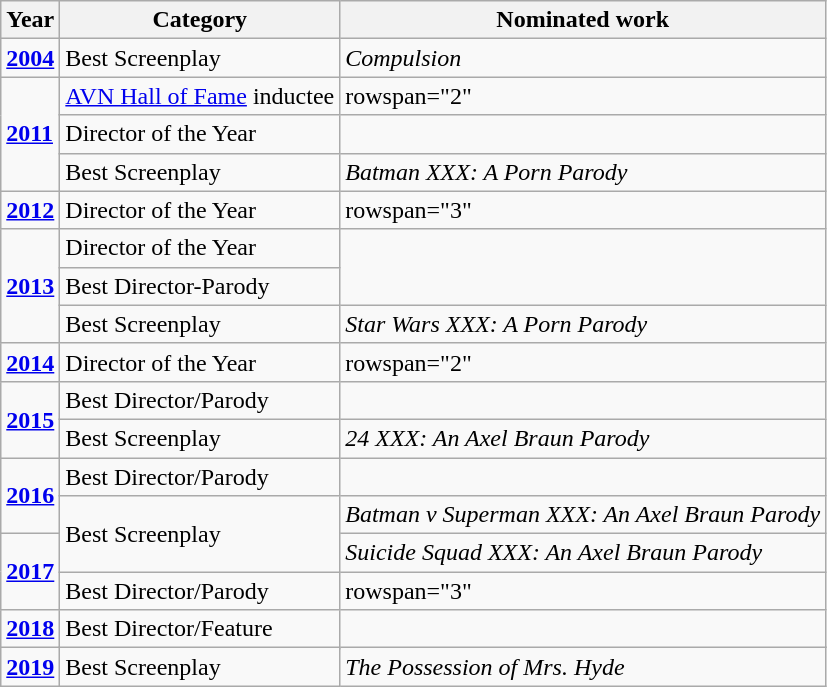<table class="wikitable">
<tr>
<th>Year</th>
<th>Category</th>
<th>Nominated work</th>
</tr>
<tr>
<td><strong><a href='#'>2004</a></strong></td>
<td>Best Screenplay</td>
<td><em>Compulsion</em></td>
</tr>
<tr>
<td rowspan="3"><strong><a href='#'>2011</a></strong></td>
<td><a href='#'>AVN Hall of Fame</a> inductee</td>
<td>rowspan="2" </td>
</tr>
<tr>
<td>Director of the Year</td>
</tr>
<tr>
<td>Best Screenplay</td>
<td><em>Batman XXX: A Porn Parody</em></td>
</tr>
<tr>
<td><strong><a href='#'>2012</a></strong></td>
<td rowspan="2">Director of the Year</td>
<td>rowspan="3" </td>
</tr>
<tr>
<td rowspan="4"><strong><a href='#'>2013</a></strong></td>
</tr>
<tr>
<td>Director of the Year</td>
</tr>
<tr>
<td>Best Director-Parody</td>
</tr>
<tr>
<td>Best Screenplay</td>
<td><em>Star Wars XXX: A Porn Parody</em></td>
</tr>
<tr>
<td><strong><a href='#'>2014</a></strong></td>
<td>Director of the Year</td>
<td>rowspan="2" </td>
</tr>
<tr>
<td rowspan="2"><strong><a href='#'>2015</a></strong></td>
<td>Best Director/Parody</td>
</tr>
<tr>
<td>Best Screenplay</td>
<td><em>24 XXX: An Axel Braun Parody</em></td>
</tr>
<tr>
<td rowspan="2"><strong><a href='#'>2016</a></strong></td>
<td>Best Director/Parody</td>
<td></td>
</tr>
<tr>
<td rowspan="2">Best Screenplay</td>
<td><em>Batman v Superman XXX: An Axel Braun Parody</em></td>
</tr>
<tr>
<td rowspan="2"><strong><a href='#'>2017</a></strong></td>
<td><em>Suicide Squad XXX: An Axel Braun Parody</em></td>
</tr>
<tr>
<td>Best Director/Parody</td>
<td>rowspan="3" </td>
</tr>
<tr>
<td><strong><a href='#'>2018</a></strong></td>
<td rowspan="2">Best Director/Feature</td>
</tr>
<tr>
<td rowspan="2"><strong><a href='#'>2019</a></strong></td>
</tr>
<tr>
<td>Best Screenplay</td>
<td><em>The Possession of Mrs. Hyde</em></td>
</tr>
</table>
